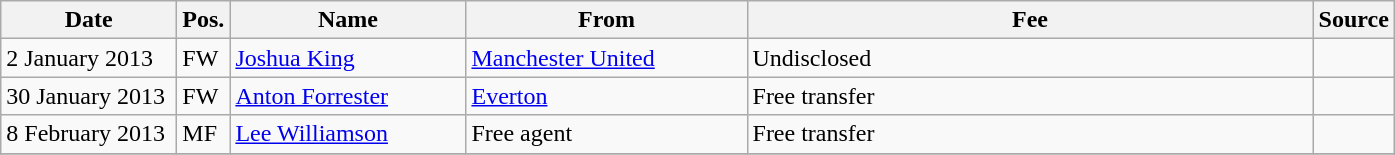<table class="wikitable">
<tr>
<th width= 110>Date</th>
<th width= 25>Pos.</th>
<th width= 150>Name</th>
<th width= 180>From</th>
<th width= 370>Fee</th>
<th width= 30>Source</th>
</tr>
<tr>
<td>2 January 2013</td>
<td>FW</td>
<td> <a href='#'>Joshua King</a></td>
<td> <a href='#'>Manchester United</a></td>
<td>Undisclosed</td>
<td></td>
</tr>
<tr>
<td>30 January 2013</td>
<td>FW</td>
<td> <a href='#'>Anton Forrester</a></td>
<td> <a href='#'>Everton</a></td>
<td>Free transfer</td>
<td></td>
</tr>
<tr>
<td>8 February 2013</td>
<td>MF</td>
<td> <a href='#'>Lee Williamson</a></td>
<td>Free agent</td>
<td>Free transfer</td>
<td></td>
</tr>
<tr>
</tr>
</table>
